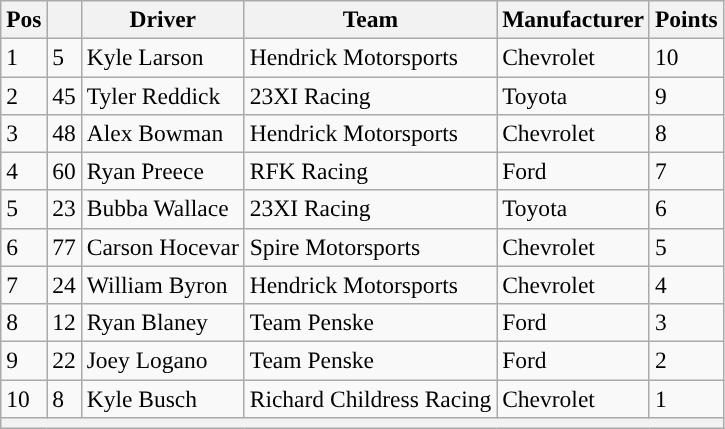<table class="wikitable" style="font-size:98%">
<tr>
<th>Pos</th>
<th></th>
<th>Driver</th>
<th>Team</th>
<th>Manufacturer</th>
<th>Points</th>
</tr>
<tr>
<td>1</td>
<td>5</td>
<td>Kyle Larson</td>
<td>Hendrick Motorsports</td>
<td>Chevrolet</td>
<td>10</td>
</tr>
<tr>
<td>2</td>
<td>45</td>
<td>Tyler Reddick</td>
<td>23XI Racing</td>
<td>Toyota</td>
<td>9</td>
</tr>
<tr>
<td>3</td>
<td>48</td>
<td>Alex Bowman</td>
<td>Hendrick Motorsports</td>
<td>Chevrolet</td>
<td>8</td>
</tr>
<tr>
<td>4</td>
<td>60</td>
<td>Ryan Preece</td>
<td>RFK Racing</td>
<td>Ford</td>
<td>7</td>
</tr>
<tr>
<td>5</td>
<td>23</td>
<td>Bubba Wallace</td>
<td>23XI Racing</td>
<td>Toyota</td>
<td>6</td>
</tr>
<tr>
<td>6</td>
<td>77</td>
<td>Carson Hocevar</td>
<td>Spire Motorsports</td>
<td>Chevrolet</td>
<td>5</td>
</tr>
<tr>
<td>7</td>
<td>24</td>
<td>William Byron</td>
<td>Hendrick Motorsports</td>
<td>Chevrolet</td>
<td>4</td>
</tr>
<tr>
<td>8</td>
<td>12</td>
<td>Ryan Blaney</td>
<td>Team Penske</td>
<td>Ford</td>
<td>3</td>
</tr>
<tr>
<td>9</td>
<td>22</td>
<td>Joey Logano</td>
<td>Team Penske</td>
<td>Ford</td>
<td>2</td>
</tr>
<tr>
<td>10</td>
<td>8</td>
<td>Kyle Busch</td>
<td>Richard Childress Racing</td>
<td>Chevrolet</td>
<td>1</td>
</tr>
<tr>
<th colspan="6"></th>
</tr>
</table>
